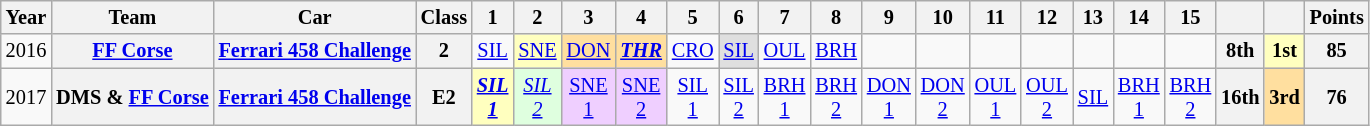<table class="wikitable" style="text-align:center; font-size:85%">
<tr>
<th>Year</th>
<th>Team</th>
<th>Car</th>
<th>Class</th>
<th>1</th>
<th>2</th>
<th>3</th>
<th>4</th>
<th>5</th>
<th>6</th>
<th>7</th>
<th>8</th>
<th>9</th>
<th>10</th>
<th>11</th>
<th>12</th>
<th>13</th>
<th>14</th>
<th>15</th>
<th></th>
<th></th>
<th>Points</th>
</tr>
<tr>
<td>2016</td>
<th><a href='#'>FF Corse</a></th>
<th><a href='#'>Ferrari 458 Challenge</a></th>
<th align=center><strong><span>2</span></strong></th>
<td><a href='#'>SIL</a></td>
<td style="background:#FFFFBF;"><a href='#'>SNE</a><br></td>
<td style="background:#FFDF9F;"><a href='#'>DON</a><br></td>
<td style="background:#FFDF9F;"><strong><em><a href='#'>THR</a></em></strong><br></td>
<td><a href='#'>CRO</a></td>
<td style="background:#DFDFDF;"><a href='#'>SIL</a><br></td>
<td><a href='#'>OUL</a></td>
<td><a href='#'>BRH</a></td>
<td></td>
<td></td>
<td></td>
<td></td>
<td></td>
<td></td>
<td></td>
<th>8th</th>
<th style="background:#FFFFBF;">1st</th>
<th>85</th>
</tr>
<tr>
<td>2017</td>
<th>DMS & <a href='#'>FF Corse</a></th>
<th><a href='#'>Ferrari 458 Challenge</a></th>
<th align=center><strong><span>E2</span></strong></th>
<td style="background:#FFFFBF;"><strong><em><a href='#'>SIL<br>1</a></em></strong><br></td>
<td style="background:#DFFFDF;"><em><a href='#'>SIL<br>2</a></em><br></td>
<td style="background:#EFCFFF;"><a href='#'>SNE<br>1</a><br></td>
<td style="background:#EFCFFF;"><a href='#'>SNE<br>2</a><br></td>
<td><a href='#'>SIL<br>1</a></td>
<td><a href='#'>SIL<br>2</a></td>
<td><a href='#'>BRH<br>1</a></td>
<td><a href='#'>BRH<br>2</a></td>
<td><a href='#'>DON<br>1</a></td>
<td><a href='#'>DON<br>2</a></td>
<td><a href='#'>OUL<br>1</a></td>
<td><a href='#'>OUL<br>2</a></td>
<td><a href='#'>SIL</a></td>
<td><a href='#'>BRH<br>1</a></td>
<td><a href='#'>BRH<br>2</a></td>
<th>16th</th>
<th style="background:#FFDF9F;">3rd</th>
<th>76</th>
</tr>
</table>
